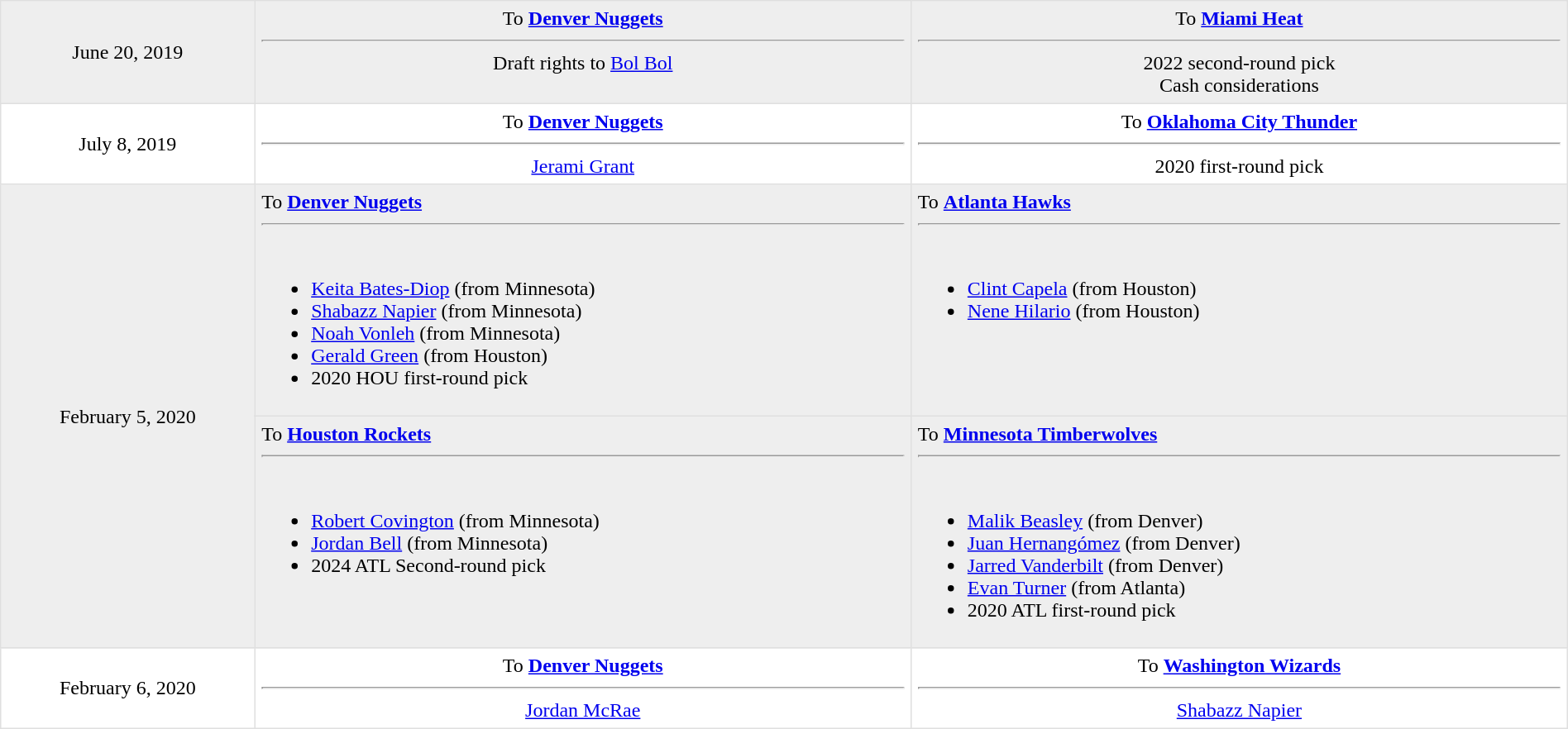<table border=1 style="border-collapse:collapse; text-align: center; width: 100%" bordercolor="#DFDFDF"  cellpadding="5">
<tr style="background:#eee;">
<td style="width:10%">June 20, 2019</td>
<td style="width:31%; vertical-align:top;">To <strong><a href='#'>Denver Nuggets</a></strong><hr>Draft rights to <a href='#'>Bol Bol</a></td>
<td style="width:31%; vertical-align:top;">To <strong><a href='#'>Miami Heat</a></strong><hr>2022 second-round pick<br>Cash considerations</td>
</tr>
<tr>
<td style="width:10%">July 8, 2019</td>
<td style="width:31%; vertical-align:top;">To <strong><a href='#'>Denver Nuggets</a></strong><hr><a href='#'>Jerami Grant</a></td>
<td style="width:31%; vertical-align:top;">To <strong><a href='#'>Oklahoma City Thunder</a></strong><hr>2020 first-round pick</td>
</tr>
<tr bgcolor="eeeeee">
<td style="width:12%" rowspan=2>February 5, 2020</td>
<td align="left" valign="top">To <strong><a href='#'>Denver Nuggets</a></strong><hr><br><ul><li><a href='#'>Keita Bates-Diop</a> (from Minnesota)</li><li><a href='#'>Shabazz Napier</a> (from Minnesota)</li><li><a href='#'>Noah Vonleh</a> (from Minnesota)</li><li><a href='#'>Gerald Green</a> (from Houston)</li><li>2020 HOU first-round pick</li></ul></td>
<td align="left" valign="top">To <strong><a href='#'>Atlanta Hawks</a></strong><hr><br><ul><li><a href='#'>Clint Capela</a> (from Houston)</li><li><a href='#'>Nene Hilario</a> (from Houston)</li></ul></td>
</tr>
<tr bgcolor="eeeeee">
<td align="left" valign="top">To <strong><a href='#'>Houston Rockets</a></strong><hr><br><ul><li><a href='#'>Robert Covington</a> (from Minnesota)</li><li><a href='#'>Jordan Bell</a> (from Minnesota)</li><li>2024 ATL Second-round pick</li></ul></td>
<td align="left" valign="top">To <strong><a href='#'>Minnesota Timberwolves</a></strong><hr><br><ul><li><a href='#'>Malik Beasley</a> (from Denver)</li><li><a href='#'>Juan Hernangómez</a> (from Denver)</li><li><a href='#'>Jarred Vanderbilt</a> (from Denver)</li><li><a href='#'>Evan Turner</a> (from Atlanta)</li><li>2020 ATL first-round pick</li></ul></td>
</tr>
<tr>
<td style="width:10%">February 6, 2020</td>
<td style="width:31%; vertical-align:top;">To <strong><a href='#'>Denver Nuggets</a></strong><hr><a href='#'>Jordan McRae</a></td>
<td style="width:31%; vertical-align:top;">To <strong><a href='#'>Washington Wizards</a></strong><hr><a href='#'>Shabazz Napier</a></td>
</tr>
</table>
